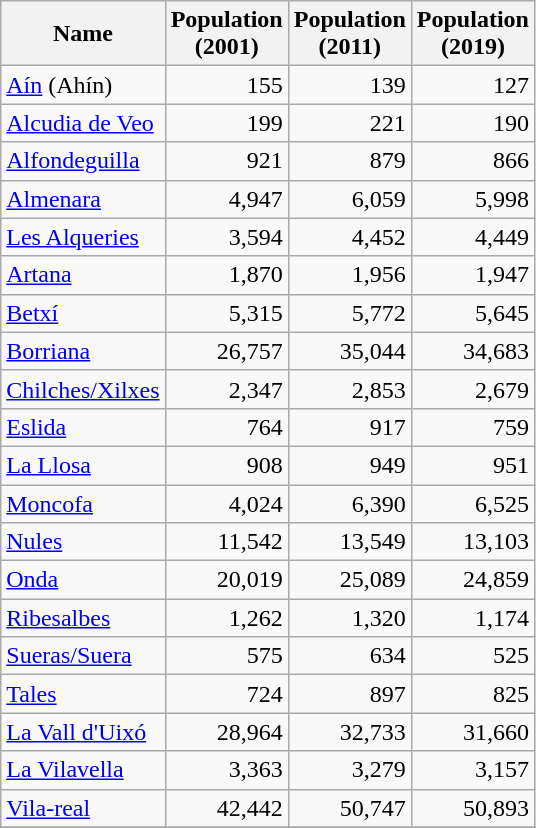<table class="wikitable sortable">
<tr>
<th><strong>Name</strong></th>
<th><strong>Population<br>(2001)</strong></th>
<th><strong>Population<br>(2011)</strong></th>
<th><strong>Population<br>(2019)</strong></th>
</tr>
<tr>
<td><a href='#'>Aín</a> (Ahín)</td>
<td align=right>155</td>
<td align=right>139</td>
<td align=right>127</td>
</tr>
<tr>
<td><a href='#'>Alcudia de Veo</a></td>
<td align=right>199</td>
<td align=right>221</td>
<td align=right>190</td>
</tr>
<tr>
<td><a href='#'>Alfondeguilla</a></td>
<td align=right>921</td>
<td align=right>879</td>
<td align=right>866</td>
</tr>
<tr>
<td><a href='#'>Almenara</a></td>
<td align=right>4,947</td>
<td align=right>6,059</td>
<td align=right>5,998</td>
</tr>
<tr>
<td><a href='#'>Les Alqueries</a></td>
<td align=right>3,594</td>
<td align=right>4,452</td>
<td align=right>4,449</td>
</tr>
<tr>
<td><a href='#'>Artana</a></td>
<td align=right>1,870</td>
<td align=right>1,956</td>
<td align=right>1,947</td>
</tr>
<tr>
<td><a href='#'>Betxí</a></td>
<td align=right>5,315</td>
<td align=right>5,772</td>
<td align=right>5,645</td>
</tr>
<tr>
<td><a href='#'>Borriana</a></td>
<td align=right>26,757</td>
<td align=right>35,044</td>
<td align=right>34,683</td>
</tr>
<tr>
<td><a href='#'>Chilches/Xilxes</a></td>
<td align=right>2,347</td>
<td align=right>2,853</td>
<td align=right>2,679</td>
</tr>
<tr>
<td><a href='#'>Eslida</a></td>
<td align=right>764</td>
<td align=right>917</td>
<td align=right>759</td>
</tr>
<tr>
<td><a href='#'>La Llosa</a></td>
<td align=right>908</td>
<td align=right>949</td>
<td align=right>951</td>
</tr>
<tr>
<td><a href='#'>Moncofa</a></td>
<td align=right>4,024</td>
<td align=right>6,390</td>
<td align=right>6,525</td>
</tr>
<tr>
<td><a href='#'>Nules</a></td>
<td align=right>11,542</td>
<td align=right>13,549</td>
<td align=right>13,103</td>
</tr>
<tr>
<td><a href='#'>Onda</a></td>
<td align=right>20,019</td>
<td align=right>25,089</td>
<td align=right>24,859</td>
</tr>
<tr>
<td><a href='#'>Ribesalbes</a></td>
<td align=right>1,262</td>
<td align=right>1,320</td>
<td align=right>1,174</td>
</tr>
<tr>
<td><a href='#'>Sueras/Suera</a></td>
<td align=right>575</td>
<td align=right>634</td>
<td align=right>525</td>
</tr>
<tr>
<td><a href='#'>Tales</a></td>
<td align=right>724</td>
<td align=right>897</td>
<td align=right>825</td>
</tr>
<tr>
<td><a href='#'>La Vall d'Uixó</a></td>
<td align=right>28,964</td>
<td align=right>32,733</td>
<td align=right>31,660</td>
</tr>
<tr>
<td><a href='#'>La Vilavella</a></td>
<td align=right>3,363</td>
<td align=right>3,279</td>
<td align=right>3,157</td>
</tr>
<tr>
<td><a href='#'>Vila-real</a></td>
<td align=right>42,442</td>
<td align=right>50,747</td>
<td align=right>50,893</td>
</tr>
<tr>
</tr>
</table>
